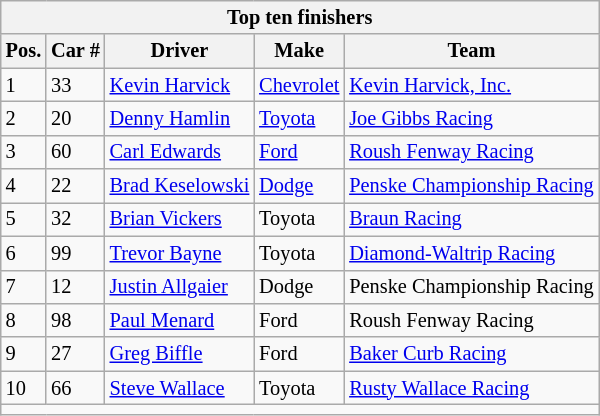<table class="wikitable" style="font-size: 85%;">
<tr>
<th colspan=5 align=center>Top ten finishers</th>
</tr>
<tr>
<th>Pos.</th>
<th>Car #</th>
<th>Driver</th>
<th>Make</th>
<th>Team</th>
</tr>
<tr>
<td>1</td>
<td>33</td>
<td><a href='#'>Kevin Harvick</a></td>
<td><a href='#'>Chevrolet</a></td>
<td><a href='#'>Kevin Harvick, Inc.</a></td>
</tr>
<tr>
<td>2</td>
<td>20</td>
<td><a href='#'>Denny Hamlin</a></td>
<td><a href='#'>Toyota</a></td>
<td><a href='#'>Joe Gibbs Racing</a></td>
</tr>
<tr>
<td>3</td>
<td>60</td>
<td><a href='#'>Carl Edwards</a></td>
<td><a href='#'>Ford</a></td>
<td><a href='#'>Roush Fenway Racing</a></td>
</tr>
<tr>
<td>4</td>
<td>22</td>
<td><a href='#'>Brad Keselowski</a></td>
<td><a href='#'>Dodge</a></td>
<td><a href='#'>Penske Championship Racing</a></td>
</tr>
<tr>
<td>5</td>
<td>32</td>
<td><a href='#'>Brian Vickers</a></td>
<td>Toyota</td>
<td><a href='#'>Braun Racing</a></td>
</tr>
<tr>
<td>6</td>
<td>99</td>
<td><a href='#'>Trevor Bayne</a></td>
<td>Toyota</td>
<td><a href='#'>Diamond-Waltrip Racing</a></td>
</tr>
<tr>
<td>7</td>
<td>12</td>
<td><a href='#'>Justin Allgaier</a></td>
<td>Dodge</td>
<td>Penske Championship Racing</td>
</tr>
<tr>
<td>8</td>
<td>98</td>
<td><a href='#'>Paul Menard</a></td>
<td>Ford</td>
<td>Roush Fenway Racing</td>
</tr>
<tr>
<td>9</td>
<td>27</td>
<td><a href='#'>Greg Biffle</a></td>
<td>Ford</td>
<td><a href='#'>Baker Curb Racing</a></td>
</tr>
<tr>
<td>10</td>
<td>66</td>
<td><a href='#'>Steve Wallace</a></td>
<td>Toyota</td>
<td><a href='#'>Rusty Wallace Racing</a></td>
</tr>
<tr>
<td colspan=5 align=center></td>
</tr>
</table>
